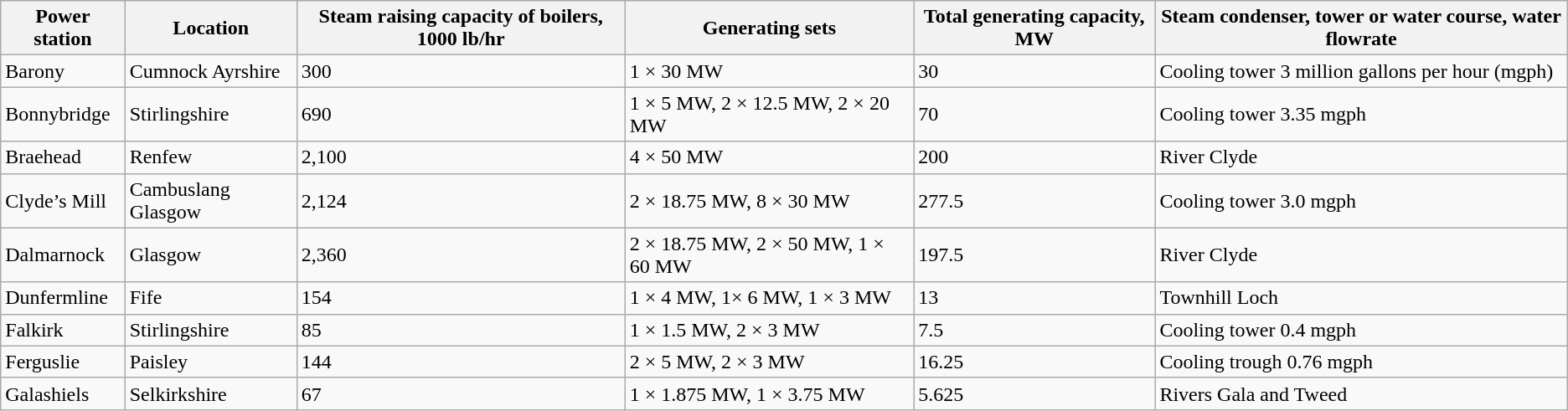<table class="wikitable">
<tr>
<th>Power station</th>
<th>Location</th>
<th>Steam raising  capacity of boilers, 1000 lb/hr</th>
<th>Generating  sets</th>
<th>Total  generating capacity, MW</th>
<th>Steam  condenser, tower or water course, water flowrate</th>
</tr>
<tr>
<td>Barony</td>
<td>Cumnock  Ayrshire</td>
<td>300</td>
<td>1 × 30 MW</td>
<td>30</td>
<td>Cooling tower  3 million gallons per hour (mgph)</td>
</tr>
<tr>
<td>Bonnybridge</td>
<td>Stirlingshire</td>
<td>690</td>
<td>1 × 5 MW, 2 ×  12.5 MW, 2 × 20 MW</td>
<td>70</td>
<td>Cooling tower  3.35 mgph</td>
</tr>
<tr>
<td>Braehead</td>
<td>Renfew</td>
<td>2,100</td>
<td>4 × 50 MW</td>
<td>200</td>
<td>River Clyde</td>
</tr>
<tr>
<td>Clyde’s Mill</td>
<td>Cambuslang  Glasgow</td>
<td>2,124</td>
<td>2 × 18.75 MW,  8 × 30 MW</td>
<td>277.5</td>
<td>Cooling tower  3.0 mgph</td>
</tr>
<tr>
<td>Dalmarnock</td>
<td>Glasgow</td>
<td>2,360</td>
<td>2 × 18.75 MW,  2 × 50 MW, 1 × 60 MW</td>
<td>197.5</td>
<td>River Clyde</td>
</tr>
<tr>
<td>Dunfermline</td>
<td>Fife</td>
<td>154</td>
<td>1 × 4 MW, 1×  6 MW, 1 × 3 MW</td>
<td>13</td>
<td>Townhill Loch</td>
</tr>
<tr>
<td>Falkirk</td>
<td>Stirlingshire</td>
<td>85</td>
<td>1 × 1.5 MW, 2  × 3 MW</td>
<td>7.5</td>
<td>Cooling tower  0.4 mgph</td>
</tr>
<tr>
<td>Ferguslie</td>
<td>Paisley</td>
<td>144</td>
<td>2 × 5 MW, 2 ×  3 MW</td>
<td>16.25</td>
<td>Cooling trough  0.76 mgph</td>
</tr>
<tr>
<td>Galashiels</td>
<td>Selkirkshire</td>
<td>67</td>
<td>1 × 1.875 MW,  1 × 3.75 MW</td>
<td>5.625</td>
<td>Rivers Gala  and Tweed</td>
</tr>
</table>
